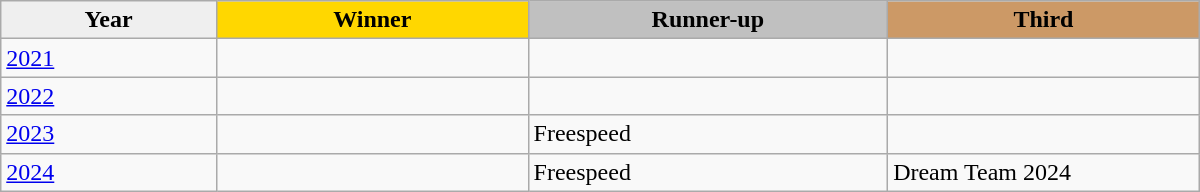<table class="wikitable sortable" style="width:800px;">
<tr>
<th style="width:18%; background:#efefef;">Year</th>
<th style="width:26%; background:gold">Winner</th>
<th style="width:30%; background:silver">Runner-up</th>
<th style="width:26%; background:#CC9966">Third</th>
</tr>
<tr>
<td><a href='#'>2021</a></td>
<td></td>
<td></td>
<td></td>
</tr>
<tr>
<td><a href='#'>2022</a></td>
<td></td>
<td></td>
<td></td>
</tr>
<tr>
<td><a href='#'>2023</a></td>
<td></td>
<td>Freespeed</td>
<td></td>
</tr>
<tr>
<td><a href='#'>2024</a></td>
<td></td>
<td>Freespeed</td>
<td>Dream Team 2024</td>
</tr>
</table>
